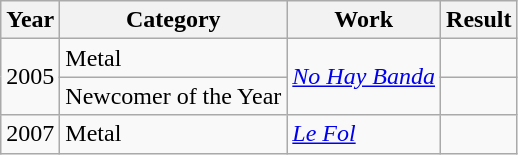<table class="wikitable defaultcenter">
<tr>
<th>Year</th>
<th>Category</th>
<th>Work</th>
<th>Result</th>
</tr>
<tr>
<td rowspan="2">2005</td>
<td>Metal</td>
<td rowspan="2"><em><a href='#'>No Hay Banda</a></em></td>
<td></td>
</tr>
<tr>
<td>Newcomer of the Year</td>
<td></td>
</tr>
<tr>
<td rowspan="1">2007</td>
<td>Metal</td>
<td><em><a href='#'>Le Fol</a></em></td>
<td></td>
</tr>
</table>
